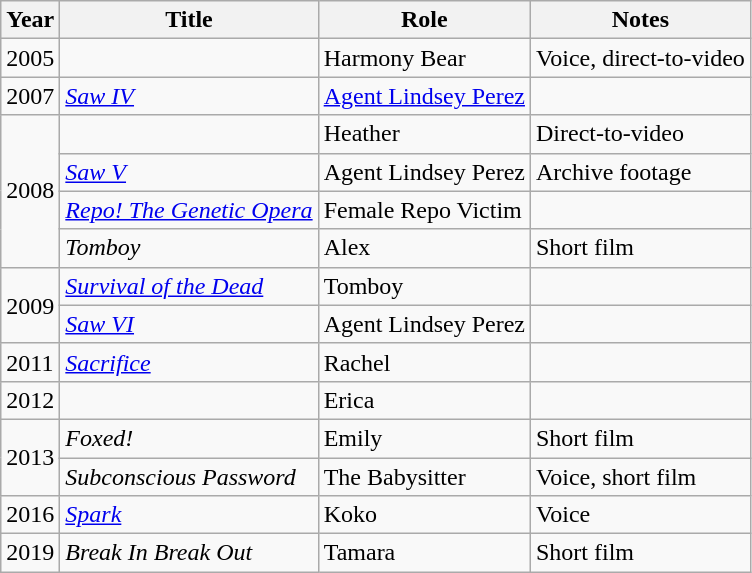<table class="wikitable sortable">
<tr>
<th>Year</th>
<th>Title</th>
<th>Role</th>
<th class="unsortable">Notes</th>
</tr>
<tr>
<td>2005</td>
<td><em></em></td>
<td>Harmony Bear</td>
<td>Voice, direct-to-video</td>
</tr>
<tr>
<td>2007</td>
<td><em><a href='#'>Saw IV</a></em></td>
<td><a href='#'>Agent Lindsey Perez</a></td>
<td></td>
</tr>
<tr>
<td rowspan="4">2008</td>
<td><em></em></td>
<td>Heather</td>
<td>Direct-to-video</td>
</tr>
<tr>
<td><em><a href='#'>Saw V</a></em></td>
<td>Agent Lindsey Perez</td>
<td>Archive footage</td>
</tr>
<tr>
<td><em><a href='#'>Repo! The Genetic Opera</a></em></td>
<td>Female Repo Victim</td>
<td></td>
</tr>
<tr>
<td><em>Tomboy</em></td>
<td>Alex</td>
<td>Short film</td>
</tr>
<tr>
<td rowspan="2">2009</td>
<td><em><a href='#'>Survival of the Dead</a></em></td>
<td>Tomboy</td>
<td></td>
</tr>
<tr>
<td><em><a href='#'>Saw VI</a></em></td>
<td>Agent Lindsey Perez</td>
<td></td>
</tr>
<tr>
<td>2011</td>
<td><em><a href='#'>Sacrifice</a></em></td>
<td>Rachel</td>
<td></td>
</tr>
<tr>
<td>2012</td>
<td><em></em></td>
<td>Erica</td>
<td></td>
</tr>
<tr>
<td rowspan="2">2013</td>
<td><em>Foxed!</em></td>
<td>Emily</td>
<td>Short film</td>
</tr>
<tr>
<td><em>Subconscious Password</em></td>
<td>The Babysitter</td>
<td>Voice, short film</td>
</tr>
<tr>
<td>2016</td>
<td><em><a href='#'>Spark</a></em></td>
<td>Koko</td>
<td>Voice</td>
</tr>
<tr>
<td>2019</td>
<td><em>Break In Break Out</em></td>
<td>Tamara</td>
<td>Short film</td>
</tr>
</table>
